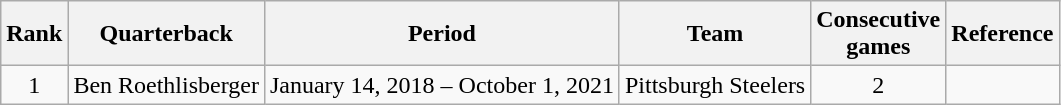<table class="wikitable">
<tr>
<th>Rank</th>
<th>Quarterback</th>
<th>Period</th>
<th>Team</th>
<th>Consecutive<br>games</th>
<th>Reference</th>
</tr>
<tr>
<td style="text-align:center;" rowspan="1">1</td>
<td>Ben Roethlisberger</td>
<td>January 14, 2018 – October 1, 2021</td>
<td>Pittsburgh Steelers</td>
<td style="text-align:center;">2</td>
<td style="text-align:center;"></td>
</tr>
</table>
